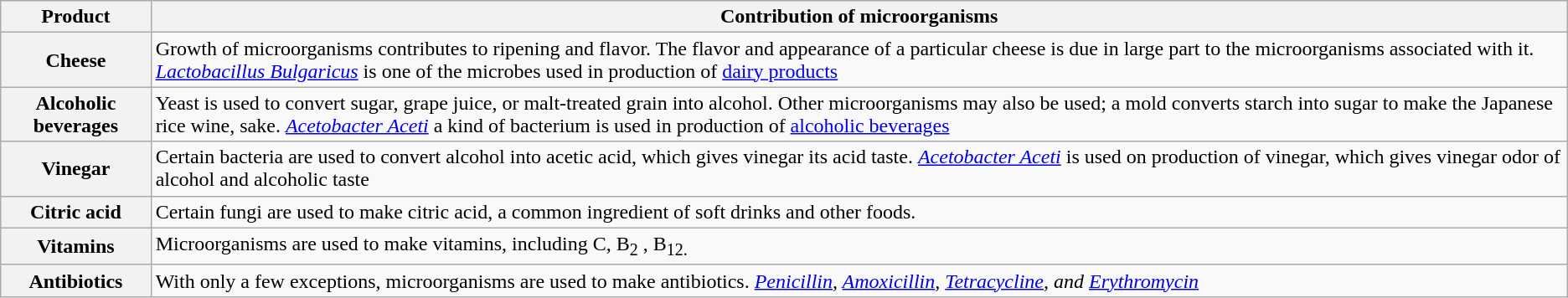<table class="wikitable plainrowheaders">
<tr>
<th scope="col">Product</th>
<th scope="col">Contribution of microorganisms</th>
</tr>
<tr>
<th scope="row">Cheese</th>
<td>Growth of microorganisms contributes to ripening and flavor. The flavor and appearance of a particular cheese is due in large part to the microorganisms associated with it. <em><a href='#'>Lactobacillus Bulgaricus</a></em> is one of the microbes used in production of <a href='#'>dairy products</a></td>
</tr>
<tr>
<th scope="row">Alcoholic beverages</th>
<td>Yeast is used to convert sugar, grape juice, or malt-treated grain into alcohol. Other microorganisms may also be used; a mold converts starch into sugar to make the Japanese rice wine, sake. <em><a href='#'>Acetobacter Aceti</a></em> a kind of bacterium is used in production of <a href='#'>alcoholic beverages</a></td>
</tr>
<tr>
<th scope="row">Vinegar</th>
<td>Certain bacteria are used to convert alcohol into acetic acid, which gives vinegar its acid taste. <em><a href='#'>Acetobacter Aceti</a></em> is used on production of vinegar, which gives vinegar odor of alcohol and alcoholic taste</td>
</tr>
<tr>
<th scope="row">Citric acid</th>
<td>Certain fungi are used to make citric acid, a common ingredient of soft drinks and other foods.</td>
</tr>
<tr>
<th scope="row">Vitamins</th>
<td>Microorganisms are used to make vitamins, including C, B<sub>2</sub> , B<sub>12.</sub></td>
</tr>
<tr>
<th scope="row">Antibiotics</th>
<td>With only a few exceptions, microorganisms are used to make antibiotics. <em><a href='#'>Penicillin</a>, <a href='#'>Amoxicillin</a>, <a href='#'>Tetracycline</a>, and <a href='#'>Erythromycin</a></em></td>
</tr>
</table>
